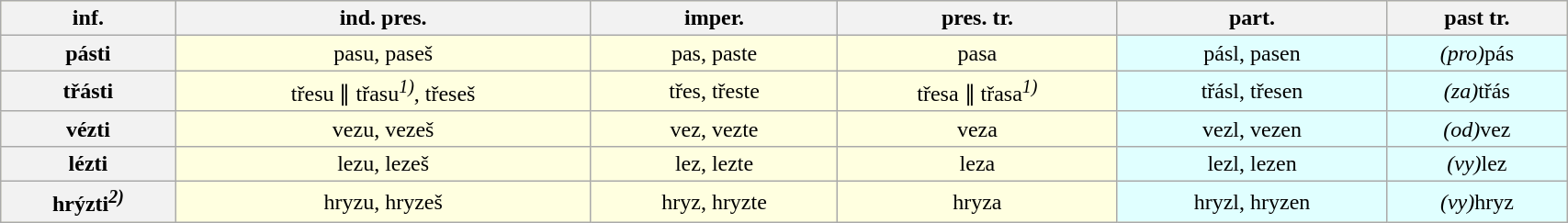<table class="wikitable" border="1" width=90% style="text-align:center; background:lightyellow">
<tr>
<th>inf.</th>
<th>ind. pres.</th>
<th>imper.</th>
<th>pres. tr.</th>
<th>part.</th>
<th>past tr.</th>
</tr>
<tr>
<th>pásti</th>
<td>pasu, paseš</td>
<td>pas, paste</td>
<td>pasa</td>
<td style="background:lightcyan">pásl, pasen</td>
<td style="background:lightcyan"><em>(pro)</em>pás</td>
</tr>
<tr>
<th>třásti</th>
<td>třesu ∥ třasu<sup><em>1)</em></sup>, třeseš</td>
<td>třes, třeste</td>
<td>třesa ∥ třasa<sup><em>1)</em></sup></td>
<td style="background:lightcyan">třásl, třesen</td>
<td style="background:lightcyan"><em>(za)</em>třás</td>
</tr>
<tr>
<th>vézti</th>
<td>vezu, vezeš</td>
<td>vez, vezte</td>
<td>veza</td>
<td style="background:lightcyan">vezl, vezen</td>
<td style="background:lightcyan"><em>(od)</em>vez</td>
</tr>
<tr>
<th>lézti</th>
<td>lezu, lezeš</td>
<td>lez, lezte</td>
<td>leza</td>
<td style="background:lightcyan">lezl, lezen</td>
<td style="background:lightcyan"><em>(vy)</em>lez</td>
</tr>
<tr>
<th>hrýzti<sup><em>2)</em></sup></th>
<td>hryzu, hryzeš</td>
<td>hryz, hryzte</td>
<td>hryza</td>
<td style="background:lightcyan">hryzl, hryzen</td>
<td style="background:lightcyan"><em>(vy)</em>hryz</td>
</tr>
</table>
